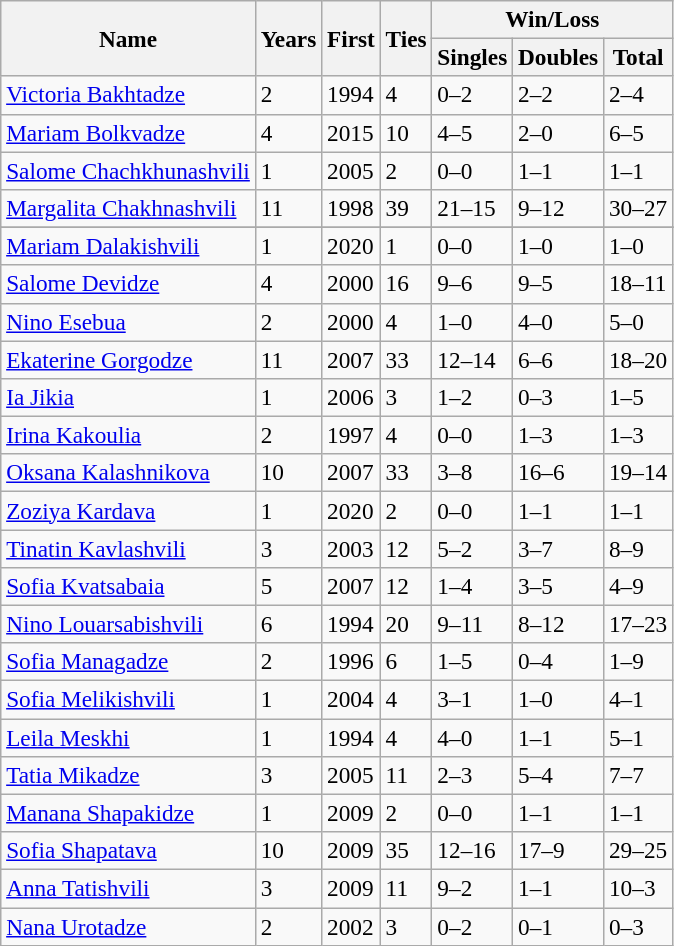<table class="wikitable sortable" style=font-size:97%>
<tr align="center">
<th rowspan="2">Name</th>
<th rowspan="2">Years</th>
<th rowspan="2">First</th>
<th rowspan="2">Ties</th>
<th class="unsortable" colspan="3">Win/Loss</th>
</tr>
<tr>
<th>Singles</th>
<th>Doubles</th>
<th>Total</th>
</tr>
<tr>
<td><a href='#'>Victoria Bakhtadze</a></td>
<td>2</td>
<td>1994</td>
<td>4</td>
<td>0–2</td>
<td>2–2</td>
<td>2–4</td>
</tr>
<tr>
<td><a href='#'>Mariam Bolkvadze</a></td>
<td>4</td>
<td>2015</td>
<td>10</td>
<td>4–5</td>
<td>2–0</td>
<td>6–5</td>
</tr>
<tr>
<td><a href='#'>Salome Chachkhunashvili</a></td>
<td>1</td>
<td>2005</td>
<td>2</td>
<td>0–0</td>
<td>1–1</td>
<td>1–1</td>
</tr>
<tr>
<td><a href='#'>Margalita Chakhnashvili</a></td>
<td>11</td>
<td>1998</td>
<td>39</td>
<td>21–15</td>
<td>9–12</td>
<td>30–27</td>
</tr>
<tr>
</tr>
<tr>
<td><a href='#'>Mariam Dalakishvili</a></td>
<td>1</td>
<td>2020</td>
<td>1</td>
<td>0–0</td>
<td>1–0</td>
<td>1–0</td>
</tr>
<tr>
<td><a href='#'>Salome Devidze</a></td>
<td>4</td>
<td>2000</td>
<td>16</td>
<td>9–6</td>
<td>9–5</td>
<td>18–11</td>
</tr>
<tr>
<td><a href='#'>Nino Esebua</a></td>
<td>2</td>
<td>2000</td>
<td>4</td>
<td>1–0</td>
<td>4–0</td>
<td>5–0</td>
</tr>
<tr>
<td><a href='#'>Ekaterine Gorgodze</a></td>
<td>11</td>
<td>2007</td>
<td>33</td>
<td>12–14</td>
<td>6–6</td>
<td>18–20</td>
</tr>
<tr>
<td><a href='#'>Ia Jikia</a></td>
<td>1</td>
<td>2006</td>
<td>3</td>
<td>1–2</td>
<td>0–3</td>
<td>1–5</td>
</tr>
<tr>
<td><a href='#'>Irina Kakoulia</a></td>
<td>2</td>
<td>1997</td>
<td>4</td>
<td>0–0</td>
<td>1–3</td>
<td>1–3</td>
</tr>
<tr>
<td><a href='#'>Oksana Kalashnikova</a></td>
<td>10</td>
<td>2007</td>
<td>33</td>
<td>3–8</td>
<td>16–6</td>
<td>19–14</td>
</tr>
<tr>
<td><a href='#'>Zoziya Kardava</a></td>
<td>1</td>
<td>2020</td>
<td>2</td>
<td>0–0</td>
<td>1–1</td>
<td>1–1</td>
</tr>
<tr>
<td><a href='#'>Tinatin Kavlashvili</a></td>
<td>3</td>
<td>2003</td>
<td>12</td>
<td>5–2</td>
<td>3–7</td>
<td>8–9</td>
</tr>
<tr>
<td><a href='#'>Sofia Kvatsabaia</a></td>
<td>5</td>
<td>2007</td>
<td>12</td>
<td>1–4</td>
<td>3–5</td>
<td>4–9</td>
</tr>
<tr>
<td><a href='#'>Nino Louarsabishvili</a></td>
<td>6</td>
<td>1994</td>
<td>20</td>
<td>9–11</td>
<td>8–12</td>
<td>17–23</td>
</tr>
<tr>
<td><a href='#'>Sofia Managadze</a></td>
<td>2</td>
<td>1996</td>
<td>6</td>
<td>1–5</td>
<td>0–4</td>
<td>1–9</td>
</tr>
<tr>
<td><a href='#'>Sofia Melikishvili</a></td>
<td>1</td>
<td>2004</td>
<td>4</td>
<td>3–1</td>
<td>1–0</td>
<td>4–1</td>
</tr>
<tr>
<td><a href='#'>Leila Meskhi</a></td>
<td>1</td>
<td>1994</td>
<td>4</td>
<td>4–0</td>
<td>1–1</td>
<td>5–1</td>
</tr>
<tr>
<td><a href='#'>Tatia Mikadze</a></td>
<td>3</td>
<td>2005</td>
<td>11</td>
<td>2–3</td>
<td>5–4</td>
<td>7–7</td>
</tr>
<tr>
<td><a href='#'>Manana Shapakidze</a></td>
<td>1</td>
<td>2009</td>
<td>2</td>
<td>0–0</td>
<td>1–1</td>
<td>1–1</td>
</tr>
<tr>
<td><a href='#'>Sofia Shapatava</a></td>
<td>10</td>
<td>2009</td>
<td>35</td>
<td>12–16</td>
<td>17–9</td>
<td>29–25</td>
</tr>
<tr>
<td><a href='#'>Anna Tatishvili</a></td>
<td>3</td>
<td>2009</td>
<td>11</td>
<td>9–2</td>
<td>1–1</td>
<td>10–3</td>
</tr>
<tr>
<td><a href='#'>Nana Urotadze</a></td>
<td>2</td>
<td>2002</td>
<td>3</td>
<td>0–2</td>
<td>0–1</td>
<td>0–3</td>
</tr>
</table>
